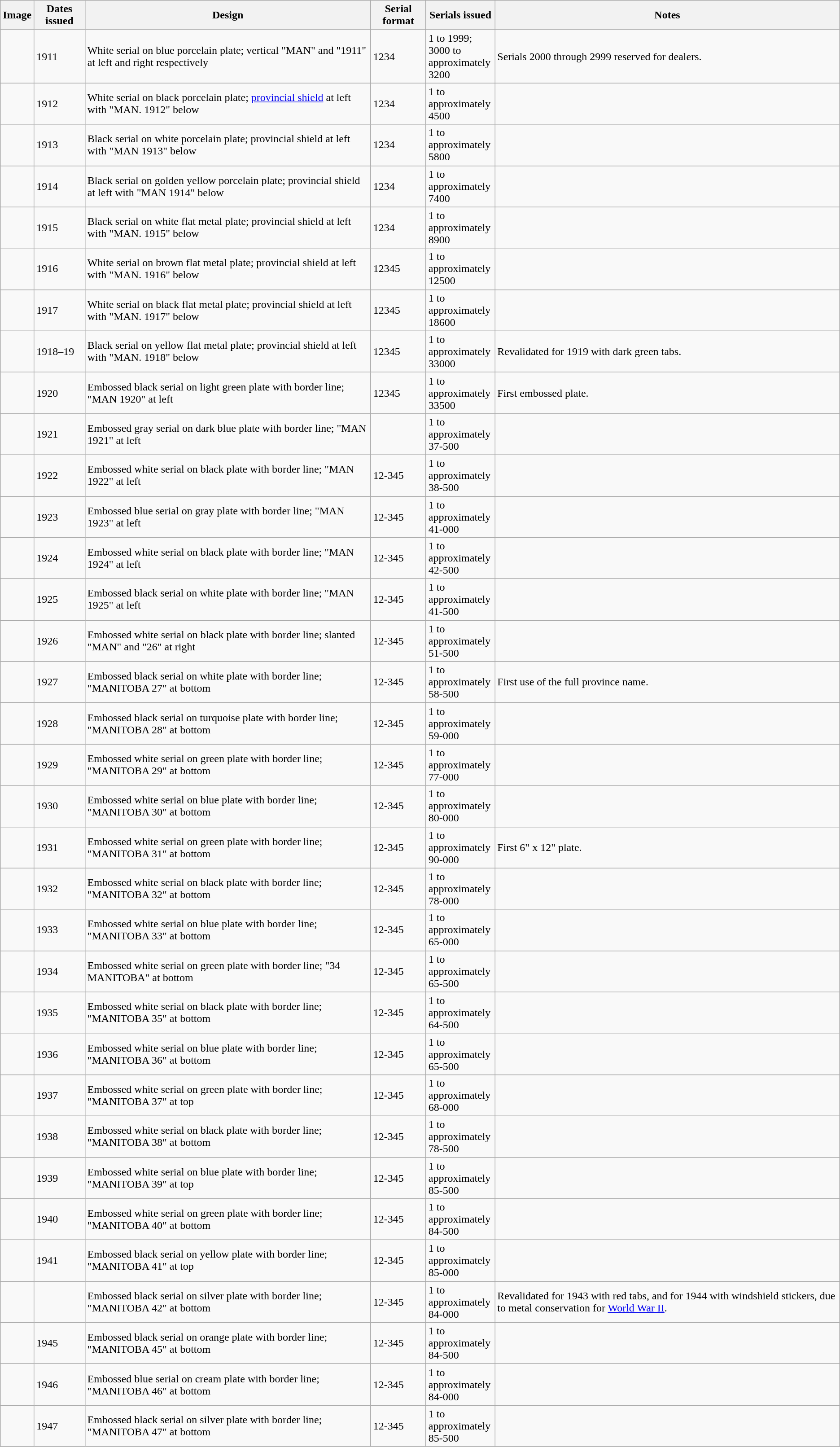<table class="wikitable">
<tr>
<th>Image</th>
<th>Dates issued</th>
<th>Design</th>
<th>Serial format</th>
<th style="width:95px;">Serials issued</th>
<th>Notes</th>
</tr>
<tr>
<td></td>
<td>1911</td>
<td>White serial on blue porcelain plate; vertical "MAN" and "1911" at left and right respectively</td>
<td>1234</td>
<td>1 to 1999;<br>3000 to approximately 3200</td>
<td>Serials 2000 through 2999 reserved for dealers.</td>
</tr>
<tr>
<td></td>
<td>1912</td>
<td>White serial on black porcelain plate; <a href='#'>provincial shield</a> at left with "MAN. 1912" below</td>
<td>1234</td>
<td>1 to approximately 4500</td>
<td></td>
</tr>
<tr>
<td></td>
<td>1913</td>
<td>Black serial on white porcelain plate; provincial shield at left with "MAN 1913" below</td>
<td>1234</td>
<td>1 to approximately 5800</td>
<td></td>
</tr>
<tr>
<td></td>
<td>1914</td>
<td>Black serial on golden yellow porcelain plate; provincial shield at left with "MAN 1914" below</td>
<td>1234</td>
<td>1 to approximately 7400</td>
<td></td>
</tr>
<tr>
<td></td>
<td>1915</td>
<td>Black serial on white flat metal plate; provincial shield at left with "MAN. 1915" below</td>
<td>1234</td>
<td>1 to approximately 8900</td>
<td></td>
</tr>
<tr>
<td></td>
<td>1916</td>
<td>White serial on brown flat metal plate; provincial shield at left with "MAN. 1916" below</td>
<td>12345</td>
<td>1 to approximately 12500</td>
<td></td>
</tr>
<tr>
<td></td>
<td>1917</td>
<td>White serial on black flat metal plate; provincial shield at left with "MAN. 1917" below</td>
<td>12345</td>
<td>1 to approximately 18600</td>
<td></td>
</tr>
<tr>
<td><br></td>
<td>1918–19</td>
<td>Black serial on yellow flat metal plate; provincial shield at left with "MAN. 1918" below</td>
<td>12345</td>
<td>1 to approximately 33000</td>
<td>Revalidated for 1919 with dark green tabs.</td>
</tr>
<tr>
<td></td>
<td>1920</td>
<td>Embossed black serial on light green plate with border line; "MAN 1920" at left</td>
<td>12345</td>
<td>1 to approximately 33500</td>
<td>First embossed plate.</td>
</tr>
<tr>
<td></td>
<td>1921</td>
<td>Embossed gray serial on dark blue plate with border line; "MAN 1921" at left</td>
<td></td>
<td>1 to approximately 37-500</td>
<td></td>
</tr>
<tr>
<td></td>
<td>1922</td>
<td>Embossed white serial on black plate with border line; "MAN 1922" at left</td>
<td>12-345</td>
<td>1 to approximately 38-500</td>
<td></td>
</tr>
<tr>
<td></td>
<td>1923</td>
<td>Embossed blue serial on gray plate with border line; "MAN 1923" at left</td>
<td>12-345</td>
<td>1 to approximately 41-000</td>
<td></td>
</tr>
<tr>
<td></td>
<td>1924</td>
<td>Embossed white serial on black plate with border line; "MAN 1924" at left</td>
<td>12-345</td>
<td>1 to approximately 42-500</td>
<td></td>
</tr>
<tr>
<td></td>
<td>1925</td>
<td>Embossed black serial on white plate with border line; "MAN 1925" at left</td>
<td>12-345</td>
<td>1 to approximately 41-500</td>
<td></td>
</tr>
<tr>
<td></td>
<td>1926</td>
<td>Embossed white serial on black plate with border line; slanted "MAN" and "26" at right</td>
<td>12-345</td>
<td>1 to approximately 51-500</td>
<td></td>
</tr>
<tr>
<td></td>
<td>1927</td>
<td>Embossed black serial on white plate with border line; "MANITOBA 27" at bottom</td>
<td>12-345</td>
<td>1 to approximately 58-500</td>
<td>First use of the full province name.</td>
</tr>
<tr>
<td></td>
<td>1928</td>
<td>Embossed black serial on turquoise plate with border line; "MANITOBA 28" at bottom</td>
<td>12-345</td>
<td>1 to approximately 59-000</td>
<td></td>
</tr>
<tr>
<td></td>
<td>1929</td>
<td>Embossed white serial on green plate with border line; "MANITOBA 29" at bottom</td>
<td>12-345</td>
<td>1 to approximately 77-000</td>
<td></td>
</tr>
<tr>
<td></td>
<td>1930</td>
<td>Embossed white serial on blue plate with border line; "MANITOBA 30" at bottom</td>
<td>12-345</td>
<td>1 to approximately 80-000</td>
<td></td>
</tr>
<tr>
<td></td>
<td>1931</td>
<td>Embossed white serial on green plate with border line; "MANITOBA 31" at bottom</td>
<td>12-345</td>
<td>1 to approximately 90-000</td>
<td>First 6" x 12" plate.</td>
</tr>
<tr>
<td></td>
<td>1932</td>
<td>Embossed white serial on black plate with border line; "MANITOBA 32" at bottom</td>
<td>12-345</td>
<td>1 to approximately 78-000</td>
<td></td>
</tr>
<tr>
<td></td>
<td>1933</td>
<td>Embossed white serial on blue plate with border line; "MANITOBA 33" at bottom</td>
<td>12-345</td>
<td>1 to approximately 65-000</td>
<td></td>
</tr>
<tr>
<td></td>
<td>1934</td>
<td>Embossed white serial on green plate with border line; "34 MANITOBA" at bottom</td>
<td>12-345</td>
<td>1 to approximately 65-500</td>
<td></td>
</tr>
<tr>
<td></td>
<td>1935</td>
<td>Embossed white serial on black plate with border line; "MANITOBA 35" at bottom</td>
<td>12-345</td>
<td>1 to approximately 64-500</td>
<td></td>
</tr>
<tr>
<td></td>
<td>1936</td>
<td>Embossed white serial on blue plate with border line; "MANITOBA 36" at bottom</td>
<td>12-345</td>
<td>1 to approximately 65-500</td>
<td></td>
</tr>
<tr>
<td></td>
<td>1937</td>
<td>Embossed white serial on green plate with border line; "MANITOBA 37" at top</td>
<td>12-345</td>
<td>1 to approximately 68-000</td>
<td></td>
</tr>
<tr>
<td></td>
<td>1938</td>
<td>Embossed white serial on black plate with border line; "MANITOBA 38" at bottom</td>
<td>12-345</td>
<td>1 to approximately 78-500</td>
<td></td>
</tr>
<tr>
<td></td>
<td>1939</td>
<td>Embossed white serial on blue plate with border line; "MANITOBA 39" at top</td>
<td>12-345</td>
<td>1 to approximately 85-500</td>
<td></td>
</tr>
<tr>
<td></td>
<td>1940</td>
<td>Embossed white serial on green plate with border line; "MANITOBA 40" at bottom</td>
<td>12-345</td>
<td>1 to approximately 84-500</td>
<td></td>
</tr>
<tr>
<td></td>
<td>1941</td>
<td>Embossed black serial on yellow plate with border line; "MANITOBA 41" at top</td>
<td>12-345</td>
<td>1 to approximately 85-000</td>
<td></td>
</tr>
<tr>
<td><br></td>
<td></td>
<td>Embossed black serial on silver plate with border line; "MANITOBA 42" at bottom</td>
<td>12-345</td>
<td>1 to approximately 84-000</td>
<td>Revalidated for 1943 with red tabs, and for 1944 with windshield stickers, due to metal conservation for <a href='#'>World War II</a>.</td>
</tr>
<tr>
<td></td>
<td>1945</td>
<td>Embossed black serial on orange plate with border line; "MANITOBA 45" at bottom</td>
<td>12-345</td>
<td>1 to approximately 84-500</td>
<td></td>
</tr>
<tr>
<td></td>
<td>1946</td>
<td>Embossed blue serial on cream plate with border line; "MANITOBA 46" at bottom</td>
<td>12-345</td>
<td>1 to approximately 84-000</td>
<td></td>
</tr>
<tr>
<td></td>
<td>1947</td>
<td>Embossed black serial on silver plate with border line; "MANITOBA 47" at bottom</td>
<td>12-345</td>
<td>1 to approximately 85-500</td>
<td></td>
</tr>
</table>
